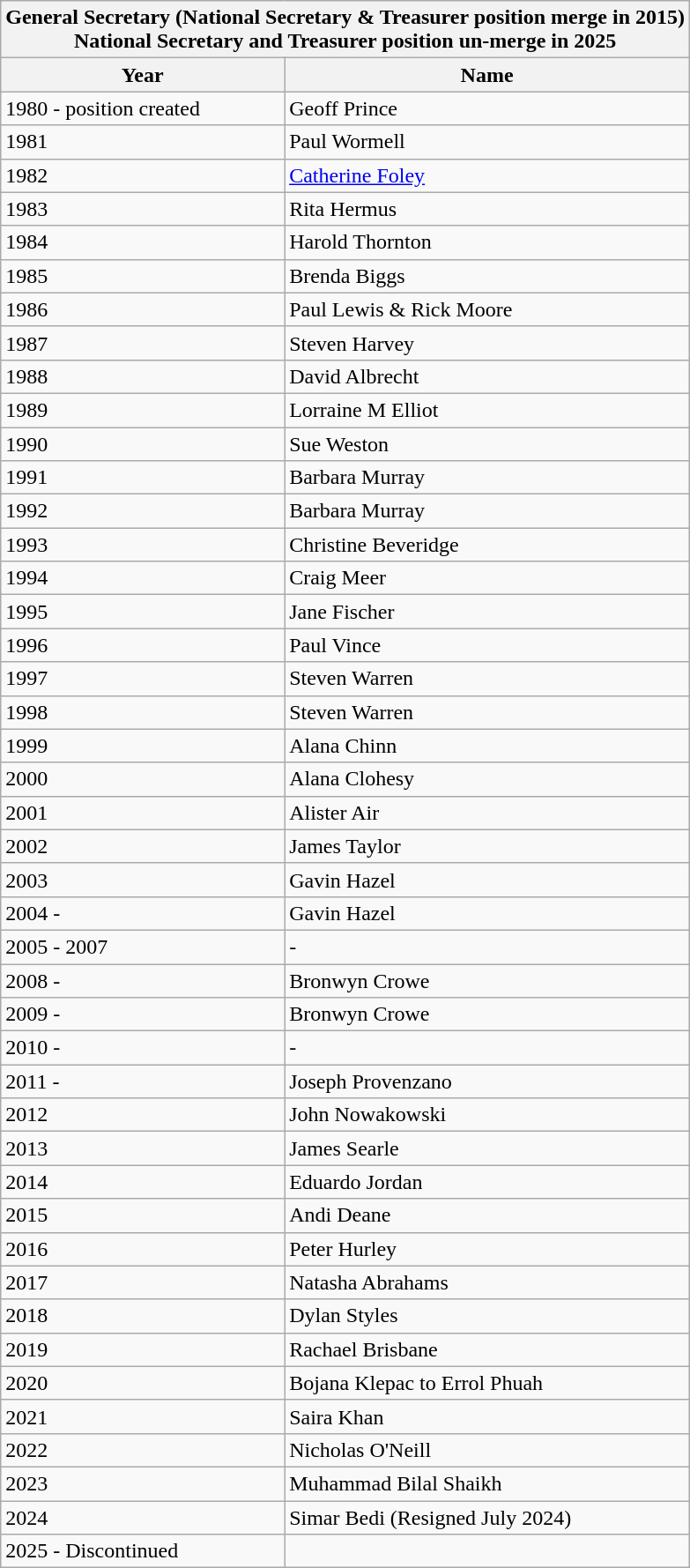<table class="wikitable mw-collapsible mw-collapsed">
<tr>
<th colspan=4>General Secretary (National Secretary & Treasurer position merge in 2015)<br>National Secretary and Treasurer position un-merge in 2025</th>
</tr>
<tr>
<th>Year</th>
<th>Name</th>
</tr>
<tr>
<td>1980 - position created</td>
<td>Geoff Prince</td>
</tr>
<tr>
<td>1981</td>
<td>Paul Wormell</td>
</tr>
<tr>
<td>1982</td>
<td><a href='#'>Catherine Foley</a></td>
</tr>
<tr>
<td>1983</td>
<td>Rita Hermus</td>
</tr>
<tr>
<td>1984</td>
<td>Harold Thornton</td>
</tr>
<tr>
<td>1985</td>
<td>Brenda Biggs</td>
</tr>
<tr>
<td>1986</td>
<td>Paul Lewis & Rick Moore</td>
</tr>
<tr>
<td>1987</td>
<td>Steven Harvey</td>
</tr>
<tr>
<td>1988</td>
<td>David Albrecht</td>
</tr>
<tr>
<td>1989</td>
<td>Lorraine M Elliot</td>
</tr>
<tr>
<td>1990</td>
<td>Sue Weston</td>
</tr>
<tr>
<td>1991</td>
<td>Barbara Murray</td>
</tr>
<tr>
<td>1992</td>
<td>Barbara Murray</td>
</tr>
<tr>
<td>1993</td>
<td>Christine Beveridge</td>
</tr>
<tr>
<td>1994</td>
<td>Craig Meer</td>
</tr>
<tr>
<td>1995</td>
<td>Jane Fischer</td>
</tr>
<tr>
<td>1996</td>
<td>Paul Vince</td>
</tr>
<tr>
<td>1997</td>
<td>Steven Warren</td>
</tr>
<tr>
<td>1998</td>
<td>Steven Warren</td>
</tr>
<tr>
<td>1999</td>
<td>Alana Chinn</td>
</tr>
<tr>
<td>2000</td>
<td>Alana Clohesy</td>
</tr>
<tr>
<td>2001</td>
<td>Alister Air</td>
</tr>
<tr>
<td>2002</td>
<td>James Taylor</td>
</tr>
<tr>
<td>2003</td>
<td>Gavin Hazel</td>
</tr>
<tr>
<td>2004 -</td>
<td>Gavin Hazel</td>
</tr>
<tr>
<td>2005 - 2007</td>
<td>-</td>
</tr>
<tr>
<td>2008 -</td>
<td>Bronwyn Crowe</td>
</tr>
<tr>
<td>2009 -</td>
<td>Bronwyn Crowe</td>
</tr>
<tr>
<td>2010 -</td>
<td>-</td>
</tr>
<tr>
<td>2011 -</td>
<td>Joseph Provenzano</td>
</tr>
<tr>
<td>2012</td>
<td>John Nowakowski</td>
</tr>
<tr>
<td>2013</td>
<td>James Searle</td>
</tr>
<tr>
<td>2014</td>
<td>Eduardo Jordan</td>
</tr>
<tr>
<td>2015</td>
<td>Andi Deane</td>
</tr>
<tr>
<td>2016</td>
<td>Peter Hurley</td>
</tr>
<tr>
<td>2017</td>
<td>Natasha Abrahams</td>
</tr>
<tr>
<td>2018</td>
<td>Dylan Styles</td>
</tr>
<tr>
<td>2019</td>
<td>Rachael Brisbane</td>
</tr>
<tr>
<td>2020</td>
<td>Bojana Klepac to Errol Phuah</td>
</tr>
<tr>
<td>2021</td>
<td>Saira Khan</td>
</tr>
<tr>
<td>2022</td>
<td>Nicholas O'Neill</td>
</tr>
<tr>
<td>2023</td>
<td>Muhammad Bilal Shaikh</td>
</tr>
<tr>
<td>2024</td>
<td>Simar Bedi (Resigned July 2024)</td>
</tr>
<tr>
<td>2025 - Discontinued</td>
<td></td>
</tr>
</table>
